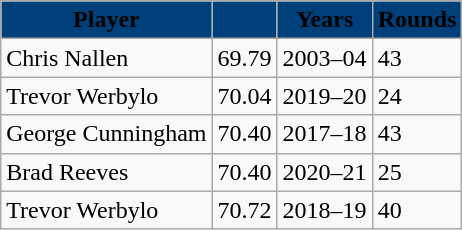<table class="wikitable">
<tr>
<th style="background:#00407a;"><span>Player</span></th>
<th style="background:#00407a;"><span></span></th>
<th style="background:#00407a;"><span>Years</span></th>
<th style="background:#00407a;"><span>Rounds</span></th>
</tr>
<tr>
<td>Chris Nallen</td>
<td>69.79</td>
<td>2003–04</td>
<td>43</td>
</tr>
<tr>
<td>Trevor Werbylo</td>
<td>70.04</td>
<td>2019–20</td>
<td>24</td>
</tr>
<tr>
<td>George Cunningham</td>
<td>70.40</td>
<td>2017–18</td>
<td>43</td>
</tr>
<tr>
<td>Brad Reeves</td>
<td>70.40</td>
<td>2020–21</td>
<td>25</td>
</tr>
<tr>
<td>Trevor Werbylo</td>
<td>70.72</td>
<td>2018–19</td>
<td>40</td>
</tr>
</table>
